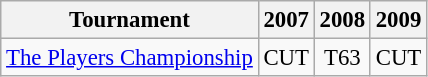<table class="wikitable" style="font-size:95%;text-align:center;">
<tr>
<th>Tournament</th>
<th>2007</th>
<th>2008</th>
<th>2009</th>
</tr>
<tr>
<td align=left><a href='#'>The Players Championship</a></td>
<td>CUT</td>
<td>T63</td>
<td>CUT</td>
</tr>
</table>
